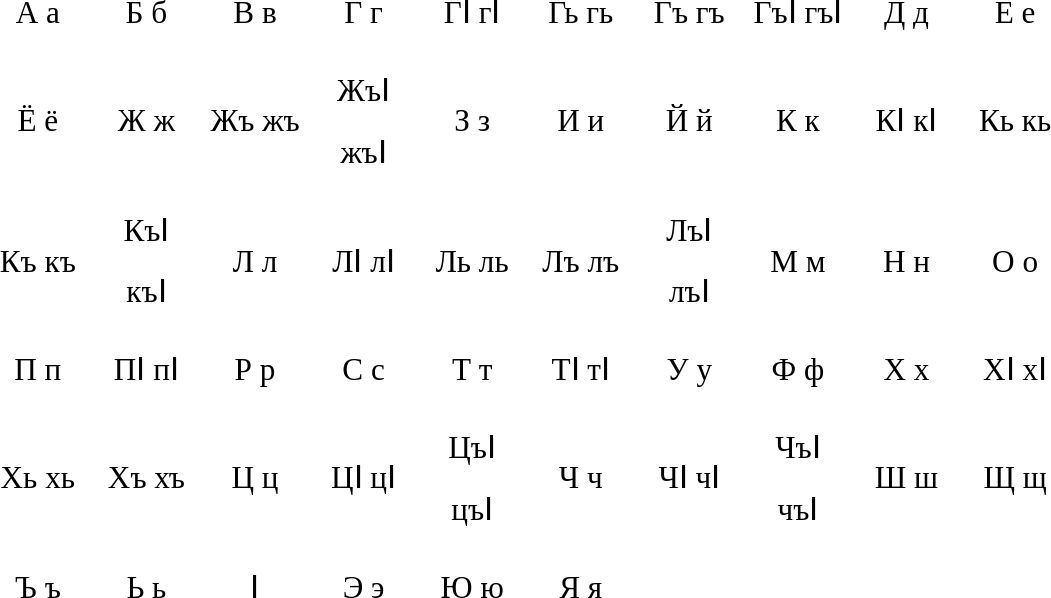<table class="standard" cellpadding="4" style="font-size: 1.3em; line-height: 2.0em; text-align: center;">
<tr>
<td style="width:3em;">А а</td>
<td style="width:3em;">Б б</td>
<td style="width:3em;">В в</td>
<td style="width:3em;">Г г</td>
<td style="width:3em;">ГӀ гӀ</td>
<td style="width:3em;">Гь гь</td>
<td style="width:3em;">Гъ гъ</td>
<td style="width:3em;">ГъӀ гъӀ</td>
<td style="width:3em;">Д д</td>
<td style="width:3em;">Е е</td>
</tr>
<tr>
<td style="width:3em;">Ё ё</td>
<td style="width:3em;">Ж ж</td>
<td style="width:3em;">Жъ жъ</td>
<td style="width:3em;">ЖъӀ жъӀ</td>
<td style="width:3em;">З з</td>
<td style="width:3em;">И и</td>
<td style="width:3em;">Й й</td>
<td style="width:3em;">К к</td>
<td style="width:3em;">КӀ кӀ</td>
<td style="width:3em;">Кь кь</td>
</tr>
<tr>
<td style="width:3em;">Къ къ</td>
<td style="width:3em;">КъӀ къӀ</td>
<td style="width:3em;">Л л</td>
<td style="width:3em;">ЛӀ лӀ</td>
<td style="width:3em;">Ль ль</td>
<td style="width:3em;">Лъ лъ</td>
<td style="width:3em;">ЛъӀ лъӀ</td>
<td style="width:3em;">М м</td>
<td style="width:3em;">Н н</td>
<td style="width:3em;">О о</td>
</tr>
<tr>
<td style="width:3em;">П п</td>
<td style="width:3em;">ПӀ пӀ</td>
<td style="width:3em;">Р р</td>
<td style="width:3em;">С с</td>
<td style="width:3em;">Т т</td>
<td style="width:3em;">ТӀ тӀ</td>
<td style="width:3em;">У у</td>
<td style="width:3em;">Ф ф</td>
<td style="width:3em;">Х х</td>
<td style="width:3em;">ХӀ хӀ</td>
</tr>
<tr>
<td style="width:3em;">Хь хь</td>
<td style="width:3em;">Хъ хъ</td>
<td style="width:3em;">Ц ц</td>
<td style="width:3em;">ЦӀ цӀ</td>
<td style="width:3em;">ЦъӀ цъӀ</td>
<td style="width:3em;">Ч ч</td>
<td style="width:3em;">ЧӀ чӀ</td>
<td style="width:3em;">ЧъӀ чъӀ</td>
<td style="width:3em;">Ш ш</td>
<td style="width:3em;">Щ щ</td>
</tr>
<tr>
<td style="width:3em;">Ъ ъ</td>
<td style="width:3em;">Ь ь</td>
<td style="width:3em;">Ӏ</td>
<td style="width:3em;">Э э</td>
<td style="width:3em;">Ю ю</td>
<td style="width:3em;">Я я</td>
</tr>
</table>
